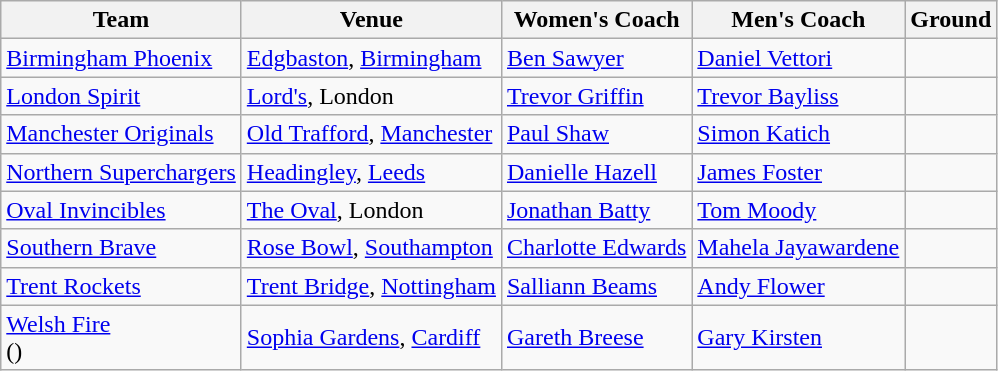<table class="wikitable">
<tr>
<th>Team</th>
<th>Venue</th>
<th>Women's Coach</th>
<th>Men's Coach</th>
<th>Ground</th>
</tr>
<tr>
<td><a href='#'>Birmingham Phoenix</a></td>
<td><a href='#'>Edgbaston</a>, <a href='#'>Birmingham</a></td>
<td><a href='#'>Ben Sawyer</a></td>
<td><a href='#'>Daniel Vettori</a></td>
<td></td>
</tr>
<tr>
<td><a href='#'>London Spirit</a></td>
<td><a href='#'>Lord's</a>, London</td>
<td><a href='#'>Trevor Griffin</a></td>
<td><a href='#'>Trevor Bayliss</a></td>
<td></td>
</tr>
<tr>
<td><a href='#'>Manchester Originals</a></td>
<td><a href='#'>Old Trafford</a>, <a href='#'>Manchester</a></td>
<td><a href='#'>Paul Shaw</a></td>
<td><a href='#'>Simon Katich</a></td>
<td></td>
</tr>
<tr>
<td><a href='#'>Northern Superchargers</a></td>
<td><a href='#'>Headingley</a>, <a href='#'>Leeds</a></td>
<td><a href='#'>Danielle Hazell</a></td>
<td><a href='#'>James Foster</a></td>
<td></td>
</tr>
<tr>
<td><a href='#'>Oval Invincibles</a></td>
<td><a href='#'>The Oval</a>, London</td>
<td><a href='#'>Jonathan Batty</a></td>
<td><a href='#'>Tom Moody</a></td>
<td></td>
</tr>
<tr>
<td><a href='#'>Southern Brave</a></td>
<td><a href='#'>Rose Bowl</a>, <a href='#'>Southampton</a></td>
<td><a href='#'>Charlotte Edwards</a></td>
<td><a href='#'>Mahela Jayawardene</a></td>
<td></td>
</tr>
<tr>
<td><a href='#'>Trent Rockets</a></td>
<td><a href='#'>Trent Bridge</a>, <a href='#'>Nottingham</a></td>
<td><a href='#'>Salliann Beams</a></td>
<td><a href='#'>Andy Flower</a></td>
<td></td>
</tr>
<tr>
<td><a href='#'>Welsh Fire</a><br>()</td>
<td><a href='#'>Sophia Gardens</a>, <a href='#'>Cardiff</a></td>
<td><a href='#'>Gareth Breese</a></td>
<td><a href='#'>Gary Kirsten</a></td>
<td></td>
</tr>
</table>
